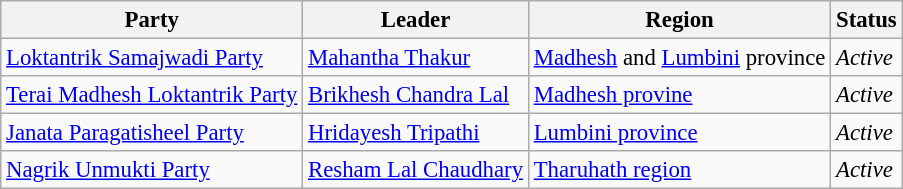<table class="sortable wikitable" style="font-size: 95%;">
<tr>
<th>Party</th>
<th>Leader</th>
<th>Region</th>
<th>Status</th>
</tr>
<tr>
<td><a href='#'>Loktantrik Samajwadi Party</a></td>
<td><a href='#'>Mahantha Thakur</a></td>
<td><a href='#'>Madhesh</a> and <a href='#'>Lumbini</a> province</td>
<td><em>Active</em></td>
</tr>
<tr>
<td><a href='#'>Terai Madhesh Loktantrik Party</a></td>
<td><a href='#'>Brikhesh Chandra Lal</a></td>
<td><a href='#'>Madhesh provine</a></td>
<td><em>Active</em></td>
</tr>
<tr>
<td><a href='#'>Janata Paragatisheel Party</a></td>
<td><a href='#'>Hridayesh Tripathi</a></td>
<td><a href='#'>Lumbini province</a></td>
<td><em>Active</em></td>
</tr>
<tr>
<td><a href='#'>Nagrik Unmukti Party</a></td>
<td><a href='#'>Resham Lal Chaudhary</a></td>
<td><a href='#'>Tharuhath region</a></td>
<td><em>Active</em></td>
</tr>
</table>
